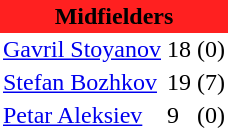<table class="toccolours" border="0" cellpadding="2" cellspacing="0" align="left" style="margin:0.5em;">
<tr>
<th colspan="4" align="center" bgcolor="#FF2020"><span>Midfielders</span></th>
</tr>
<tr>
<td> <a href='#'>Gavril Stoyanov</a></td>
<td>18</td>
<td>(0)</td>
</tr>
<tr>
<td> <a href='#'>Stefan Bozhkov</a></td>
<td>19</td>
<td>(7)</td>
</tr>
<tr>
<td> <a href='#'>Petar Aleksiev</a></td>
<td>9</td>
<td>(0)</td>
</tr>
<tr>
</tr>
</table>
